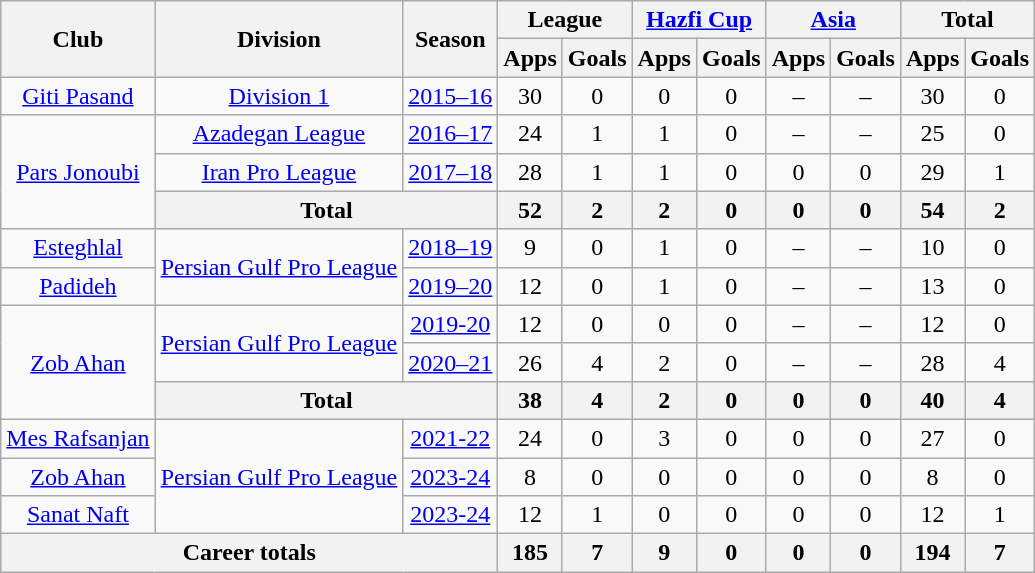<table class="wikitable" style="text-align: center;">
<tr>
<th rowspan="2">Club</th>
<th rowspan="2">Division</th>
<th rowspan="2">Season</th>
<th colspan="2">League</th>
<th colspan="2"><a href='#'>Hazfi Cup</a></th>
<th colspan="2"><a href='#'>Asia</a></th>
<th colspan="2">Total</th>
</tr>
<tr>
<th>Apps</th>
<th>Goals</th>
<th>Apps</th>
<th>Goals</th>
<th>Apps</th>
<th>Goals</th>
<th>Apps</th>
<th>Goals</th>
</tr>
<tr>
<td><a href='#'>Giti Pasand</a></td>
<td><a href='#'>Division 1</a></td>
<td><a href='#'>2015–16</a></td>
<td>30</td>
<td>0</td>
<td>0</td>
<td>0</td>
<td>–</td>
<td>–</td>
<td>30</td>
<td>0</td>
</tr>
<tr>
<td rowspan="3"><a href='#'>Pars Jonoubi</a></td>
<td><a href='#'>Azadegan League</a></td>
<td><a href='#'>2016–17</a></td>
<td>24</td>
<td>1</td>
<td>1</td>
<td>0</td>
<td>–</td>
<td>–</td>
<td>25</td>
<td>0</td>
</tr>
<tr>
<td><a href='#'>Iran Pro League</a></td>
<td><a href='#'>2017–18</a></td>
<td>28</td>
<td>1</td>
<td>1</td>
<td>0</td>
<td>0</td>
<td>0</td>
<td>29</td>
<td>1</td>
</tr>
<tr>
<th Colspan=2>Total</th>
<th>52</th>
<th>2</th>
<th>2</th>
<th>0</th>
<th>0</th>
<th>0</th>
<th>54</th>
<th>2</th>
</tr>
<tr>
<td rowspan="1"><a href='#'>Esteghlal</a></td>
<td rowspan="2"><a href='#'>Persian Gulf Pro League</a></td>
<td><a href='#'>2018–19</a></td>
<td>9</td>
<td>0</td>
<td>1</td>
<td>0</td>
<td>–</td>
<td>–</td>
<td>10</td>
<td>0</td>
</tr>
<tr>
<td><a href='#'>Padideh</a></td>
<td><a href='#'>2019–20</a></td>
<td>12</td>
<td>0</td>
<td>1</td>
<td>0</td>
<td>–</td>
<td>–</td>
<td>13</td>
<td>0</td>
</tr>
<tr>
<td rowspan="3"><a href='#'>Zob Ahan</a></td>
<td rowspan="2"><a href='#'>Persian Gulf Pro League</a></td>
<td><a href='#'>2019-20</a></td>
<td>12</td>
<td>0</td>
<td>0</td>
<td>0</td>
<td>–</td>
<td>–</td>
<td>12</td>
<td>0</td>
</tr>
<tr>
<td><a href='#'>2020–21</a></td>
<td>26</td>
<td>4</td>
<td>2</td>
<td>0</td>
<td>–</td>
<td>–</td>
<td>28</td>
<td>4</td>
</tr>
<tr>
<th colspan=2>Total</th>
<th>38</th>
<th>4</th>
<th>2</th>
<th>0</th>
<th>0</th>
<th>0</th>
<th>40</th>
<th>4</th>
</tr>
<tr>
<td><a href='#'>Mes Rafsanjan</a></td>
<td rowspan="3"><a href='#'>Persian Gulf Pro League</a></td>
<td><a href='#'>2021-22</a></td>
<td>24</td>
<td>0</td>
<td>3</td>
<td>0</td>
<td>0</td>
<td>0</td>
<td>27</td>
<td>0</td>
</tr>
<tr>
<td><a href='#'>Zob Ahan</a></td>
<td><a href='#'>2023-24</a></td>
<td>8</td>
<td>0</td>
<td>0</td>
<td>0</td>
<td>0</td>
<td>0</td>
<td>8</td>
<td>0</td>
</tr>
<tr>
<td><a href='#'>Sanat Naft</a></td>
<td><a href='#'>2023-24</a></td>
<td>12</td>
<td>1</td>
<td>0</td>
<td>0</td>
<td>0</td>
<td>0</td>
<td>12</td>
<td>1</td>
</tr>
<tr>
<th colspan=3>Career totals</th>
<th>185</th>
<th>7</th>
<th>9</th>
<th>0</th>
<th>0</th>
<th>0</th>
<th>194</th>
<th>7</th>
</tr>
</table>
